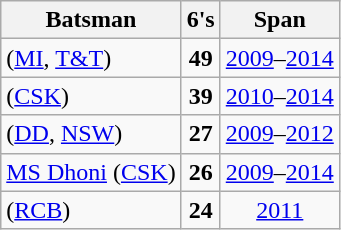<table class="wikitable sortable" style="text-align:center">
<tr>
<th>Batsman</th>
<th>6's</th>
<th>Span</th>
</tr>
<tr>
<td style="text-align:left"> <span>(<a href='#'>MI</a>, <a href='#'>T&T</a>)</span></td>
<td><strong>49</strong></td>
<td><a href='#'>2009</a>–<a href='#'>2014</a></td>
</tr>
<tr>
<td style="text-align:left"> <span>(<a href='#'>CSK</a>)</span></td>
<td><strong>39</strong></td>
<td><a href='#'>2010</a>–<a href='#'>2014</a></td>
</tr>
<tr>
<td style="text-align:left"> <span>(<a href='#'>DD</a>, <a href='#'>NSW</a>)</span></td>
<td><strong>27</strong></td>
<td><a href='#'>2009</a>–<a href='#'>2012</a></td>
</tr>
<tr>
<td style="text-align:left"><a href='#'>MS Dhoni</a> <span>(<a href='#'>CSK</a>)</span></td>
<td><strong>26</strong></td>
<td><a href='#'>2009</a>–<a href='#'>2014</a></td>
</tr>
<tr>
<td style="text-align:left"> <span>(<a href='#'>RCB</a>)</span></td>
<td><strong>24</strong></td>
<td><a href='#'>2011</a></td>
</tr>
</table>
